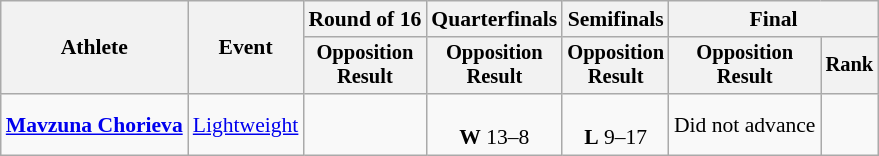<table class="wikitable" style="font-size:90%">
<tr>
<th rowspan="2">Athlete</th>
<th rowspan="2">Event</th>
<th>Round of 16</th>
<th>Quarterfinals</th>
<th>Semifinals</th>
<th colspan=2>Final</th>
</tr>
<tr style="font-size:95%">
<th>Opposition<br>Result</th>
<th>Opposition<br>Result</th>
<th>Opposition<br>Result</th>
<th>Opposition<br>Result</th>
<th>Rank</th>
</tr>
<tr align=center>
<td align=left><strong><a href='#'>Mavzuna Chorieva</a></strong></td>
<td align=left><a href='#'>Lightweight</a></td>
<td></td>
<td><br><strong>W</strong> 13–8</td>
<td><br><strong>L</strong> 9–17</td>
<td>Did not advance</td>
<td></td>
</tr>
</table>
